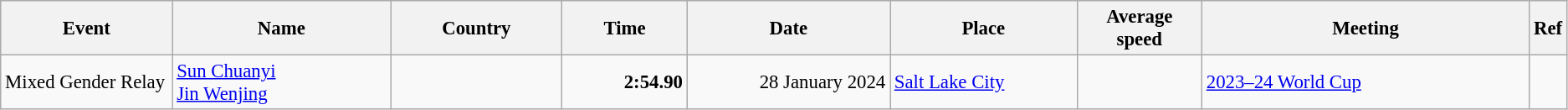<table class="wikitable sortable" style="font-size:95%">
<tr>
<th style="width: 11%;">Event</th>
<th style="width: 14%;">Name</th>
<th style="width: 11%;">Country</th>
<th style="width: 8%;">Time</th>
<th style="width: 13%;">Date</th>
<th style="width: 12%;">Place</th>
<th style="width: 8%;">Average speed</th>
<th style="width: 21%;">Meeting</th>
<th style="width: 2%;">Ref</th>
</tr>
<tr>
<td>Mixed Gender Relay</td>
<td><a href='#'>Sun Chuanyi</a><br><a href='#'>Jin Wenjing</a></td>
<td></td>
<td align=right><strong>2:54.90</strong></td>
<td align=right>28 January 2024</td>
<td> <a href='#'>Salt Lake City</a></td>
<td></td>
<td><a href='#'>2023–24 World Cup</a></td>
<td></td>
</tr>
</table>
